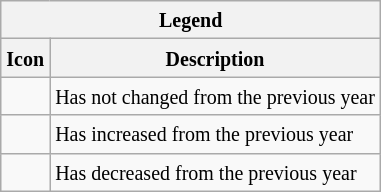<table class="wikitable">
<tr>
<th colspan="2"><small>Legend</small></th>
</tr>
<tr>
<th><small> Icon</small></th>
<th><small> Description</small></th>
</tr>
<tr>
<td></td>
<td><small>Has not changed from the previous year</small></td>
</tr>
<tr>
<td></td>
<td><small>Has increased from the previous year</small></td>
</tr>
<tr>
<td></td>
<td><small>Has decreased from the previous year</small></td>
</tr>
</table>
